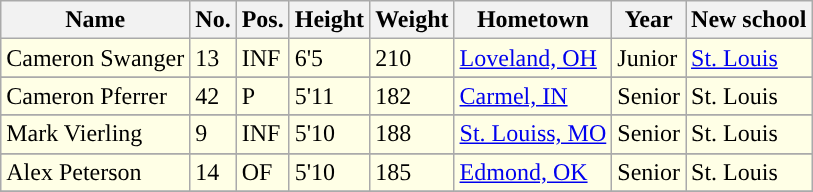<table class="wikitable sortable">
<tr>
<th style="text-align:center; ">Name</th>
<th style="text-align:center; ">No.</th>
<th style="text-align:center; ">Pos.</th>
<th style="text-align:center; ">Height</th>
<th style="text-align:center; ">Weight</th>
<th style="text-align:center; ">Hometown</th>
<th style="text-align:center; ">Year</th>
<th style="text-align:center; ">New school</th>
</tr>
<tr style="background:#FFFFE6;">
<td>Cameron Swanger</td>
<td>13</td>
<td>INF</td>
<td>6'5</td>
<td>210</td>
<td><a href='#'>Loveland, OH</a></td>
<td>Junior</td>
<td><a href='#'>St. Louis</a></td>
</tr>
<tr>
</tr>
<tr style="background:#FFFFE6;">
<td>Cameron Pferrer</td>
<td>42</td>
<td>P</td>
<td>5'11</td>
<td>182</td>
<td><a href='#'>Carmel, IN</a></td>
<td>Senior</td>
<td>St. Louis</td>
</tr>
<tr>
</tr>
<tr style="background:#FFFFE6;">
<td>Mark Vierling</td>
<td>9</td>
<td>INF</td>
<td>5'10</td>
<td>188</td>
<td><a href='#'>St. Louiss, MO</a></td>
<td>Senior</td>
<td>St. Louis</td>
</tr>
<tr>
</tr>
<tr style="background:#FFFFE6;">
<td>Alex Peterson</td>
<td>14</td>
<td>OF</td>
<td>5'10</td>
<td>185</td>
<td><a href='#'>Edmond, OK</a></td>
<td>Senior</td>
<td>St. Louis</td>
</tr>
<tr>
</tr>
</table>
